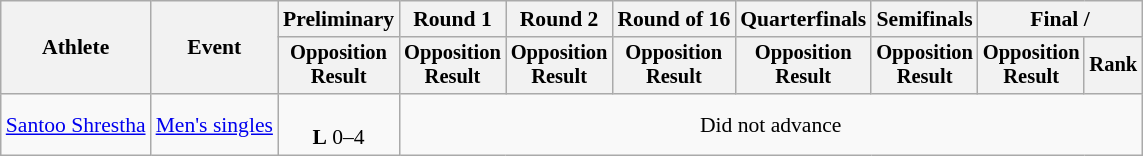<table class=wikitable style=font-size:90%;text-align:center>
<tr>
<th rowspan=2>Athlete</th>
<th rowspan=2>Event</th>
<th>Preliminary</th>
<th>Round 1</th>
<th>Round 2</th>
<th>Round of 16</th>
<th>Quarterfinals</th>
<th>Semifinals</th>
<th colspan=2>Final / </th>
</tr>
<tr style=font-size:95%>
<th>Opposition<br>Result</th>
<th>Opposition<br>Result</th>
<th>Opposition<br>Result</th>
<th>Opposition<br>Result</th>
<th>Opposition<br>Result</th>
<th>Opposition<br>Result</th>
<th>Opposition<br>Result</th>
<th>Rank</th>
</tr>
<tr>
<td align=left><a href='#'>Santoo Shrestha</a></td>
<td align=left><a href='#'>Men's singles</a></td>
<td><br><strong>L</strong> 0–4</td>
<td colspan=7>Did not advance</td>
</tr>
</table>
